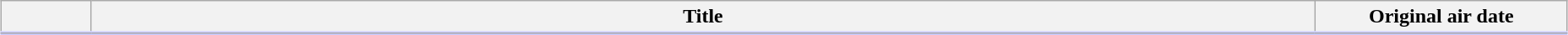<table class="wikitable" style="width:98%; margin:auto; background:#FFF;">
<tr style="border-bottom: 3px solid #CCF;">
<th style="width:4em;"></th>
<th>Title</th>
<th style="width:12em;">Original air date</th>
</tr>
<tr>
</tr>
</table>
